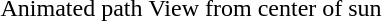<table>
<tr align=center>
<td><br>Animated path</td>
<td><br>View from center of sun</td>
</tr>
</table>
